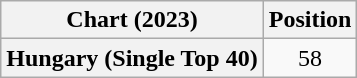<table class="wikitable plainrowheaders" style="text-align:center">
<tr>
<th scope="col">Chart (2023)</th>
<th scope="col">Position</th>
</tr>
<tr>
<th scope="row">Hungary (Single Top 40)</th>
<td>58</td>
</tr>
</table>
